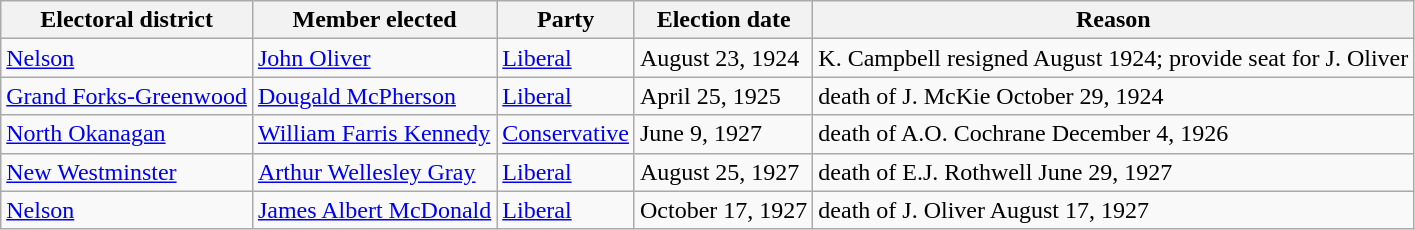<table class="wikitable sortable">
<tr>
<th>Electoral district</th>
<th>Member elected</th>
<th>Party</th>
<th>Election date</th>
<th>Reason</th>
</tr>
<tr>
<td><a href='#'>Nelson</a></td>
<td><a href='#'>John Oliver</a></td>
<td><a href='#'>Liberal</a></td>
<td>August 23, 1924</td>
<td>K. Campbell resigned August 1924; provide seat for J. Oliver</td>
</tr>
<tr>
<td><a href='#'>Grand Forks-Greenwood</a></td>
<td><a href='#'>Dougald McPherson</a></td>
<td><a href='#'>Liberal</a></td>
<td>April 25, 1925</td>
<td>death of J. McKie October 29, 1924</td>
</tr>
<tr>
<td><a href='#'>North Okanagan</a></td>
<td><a href='#'>William Farris Kennedy</a></td>
<td><a href='#'>Conservative</a></td>
<td>June 9, 1927</td>
<td>death of A.O. Cochrane December 4, 1926</td>
</tr>
<tr>
<td><a href='#'>New Westminster</a></td>
<td><a href='#'>Arthur Wellesley Gray</a></td>
<td><a href='#'>Liberal</a></td>
<td>August 25, 1927</td>
<td>death of E.J. Rothwell June 29, 1927</td>
</tr>
<tr>
<td><a href='#'>Nelson</a></td>
<td><a href='#'>James Albert McDonald</a></td>
<td><a href='#'>Liberal</a></td>
<td>October 17, 1927</td>
<td>death of J. Oliver August 17, 1927</td>
</tr>
</table>
